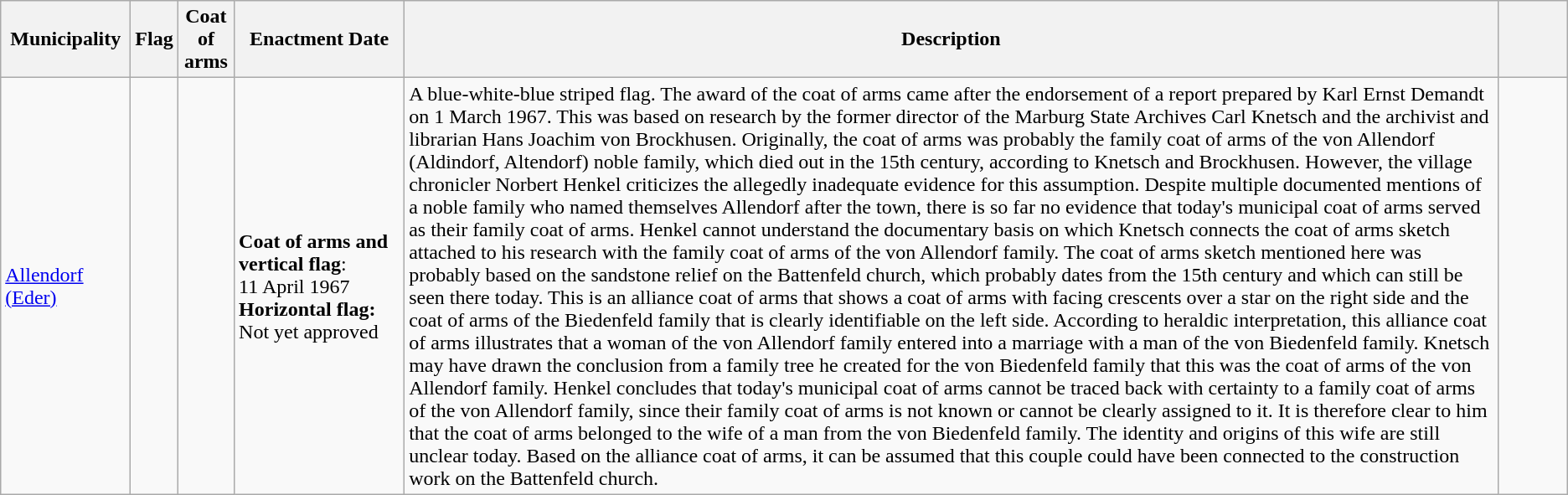<table class="wikitable">
<tr>
<th style="width:12ch;">Municipality</th>
<th>Flag</th>
<th>Coat of arms</th>
<th style="width:16ch;">Enactment Date</th>
<th>Description</th>
<th style="width:6ch;"></th>
</tr>
<tr>
<td><a href='#'>Allendorf (Eder)</a></td>
<td><br></td>
<td></td>
<td><strong>Coat of arms and vertical flag</strong>:<br>11 April 1967<br><strong>Horizontal flag:</strong><br>Not yet approved</td>
<td>A blue-white-blue striped flag. The award of the coat of arms came after the endorsement of a report prepared by Karl Ernst Demandt on 1 March 1967. This was based on research by the former director of the Marburg State Archives Carl Knetsch and the archivist and librarian Hans Joachim von Brockhusen. Originally, the coat of arms was probably the family coat of arms of the von Allendorf (Aldindorf, Altendorf) noble family, which died out in the 15th century, according to Knetsch and Brockhusen. However, the village chronicler Norbert Henkel criticizes the allegedly inadequate evidence for this assumption. Despite multiple documented mentions of a noble family who named themselves Allendorf after the town, there is so far no evidence that today's municipal coat of arms served as their family coat of arms. Henkel cannot understand the documentary basis on which Knetsch connects the coat of arms sketch attached to his research with the family coat of arms of the von Allendorf family. The coat of arms sketch mentioned here was probably based on the sandstone relief on the Battenfeld church, which probably dates from the 15th century and which can still be seen there today. This is an alliance coat of arms that shows a coat of arms with facing crescents over a star on the right side and the coat of arms of the Biedenfeld family that is clearly identifiable on the left side. According to heraldic interpretation, this alliance coat of arms illustrates that a woman of the von Allendorf family entered into a marriage with a man of the von Biedenfeld family. Knetsch may have drawn the conclusion from a family tree he created for the von Biedenfeld family that this was the coat of arms of the von Allendorf family. Henkel concludes that today's municipal coat of arms cannot be traced back with certainty to a family coat of arms of the von Allendorf family, since their family coat of arms is not known or cannot be clearly assigned to it. It is therefore clear to him that the coat of arms belonged to the wife of a man from the von Biedenfeld family. The identity and origins of this wife are still unclear today. Based on the alliance coat of arms, it can be assumed that this couple could have been connected to the construction work on the Battenfeld church.</td>
<td></td>
</tr>
</table>
